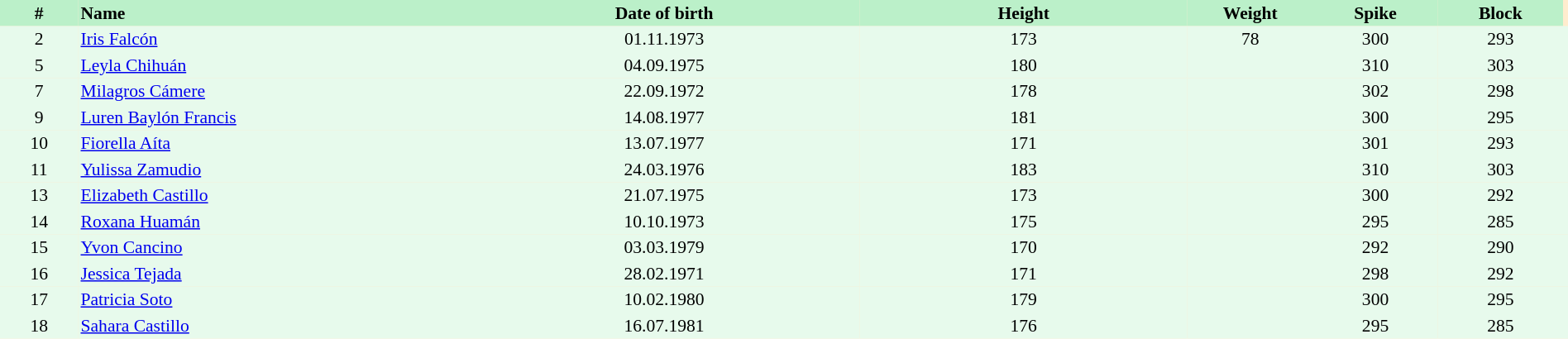<table border=0 cellpadding=2 cellspacing=0  |- bgcolor=#FFECCE style="text-align:center; font-size:90%;" width=100%>
<tr bgcolor=#BBF0C9>
<th width=5%>#</th>
<th width=25% align=left>Name</th>
<th width=25%>Date of birth</th>
<th width=21%>Height</th>
<th width=8%>Weight</th>
<th width=8%>Spike</th>
<th width=8%>Block</th>
</tr>
<tr bgcolor=#E7FAEC>
<td>2</td>
<td align=left><a href='#'>Iris Falcón</a></td>
<td>01.11.1973</td>
<td>173</td>
<td>78</td>
<td>300</td>
<td>293</td>
<td></td>
</tr>
<tr bgcolor=#E7FAEC>
<td>5</td>
<td align=left><a href='#'>Leyla Chihuán</a></td>
<td>04.09.1975</td>
<td>180</td>
<td></td>
<td>310</td>
<td>303</td>
<td></td>
</tr>
<tr bgcolor=#E7FAEC>
<td>7</td>
<td align=left><a href='#'>Milagros Cámere</a></td>
<td>22.09.1972</td>
<td>178</td>
<td></td>
<td>302</td>
<td>298</td>
<td></td>
</tr>
<tr bgcolor=#E7FAEC>
<td>9</td>
<td align=left><a href='#'>Luren Baylón Francis</a></td>
<td>14.08.1977</td>
<td>181</td>
<td></td>
<td>300</td>
<td>295</td>
<td></td>
</tr>
<tr bgcolor=#E7FAEC>
<td>10</td>
<td align=left><a href='#'>Fiorella Aíta</a></td>
<td>13.07.1977</td>
<td>171</td>
<td></td>
<td>301</td>
<td>293</td>
<td></td>
</tr>
<tr bgcolor=#E7FAEC>
<td>11</td>
<td align=left><a href='#'>Yulissa Zamudio</a></td>
<td>24.03.1976</td>
<td>183</td>
<td></td>
<td>310</td>
<td>303</td>
<td></td>
</tr>
<tr bgcolor=#E7FAEC>
<td>13</td>
<td align=left><a href='#'>Elizabeth Castillo</a></td>
<td>21.07.1975</td>
<td>173</td>
<td></td>
<td>300</td>
<td>292</td>
<td></td>
</tr>
<tr bgcolor=#E7FAEC>
<td>14</td>
<td align=left><a href='#'>Roxana Huamán</a></td>
<td>10.10.1973</td>
<td>175</td>
<td></td>
<td>295</td>
<td>285</td>
<td></td>
</tr>
<tr bgcolor=#E7FAEC>
<td>15</td>
<td align=left><a href='#'>Yvon Cancino</a></td>
<td>03.03.1979</td>
<td>170</td>
<td></td>
<td>292</td>
<td>290</td>
<td></td>
</tr>
<tr bgcolor=#E7FAEC>
<td>16</td>
<td align=left><a href='#'>Jessica Tejada</a></td>
<td>28.02.1971</td>
<td>171</td>
<td></td>
<td>298</td>
<td>292</td>
<td></td>
</tr>
<tr bgcolor=#E7FAEC>
<td>17</td>
<td align=left><a href='#'>Patricia Soto</a></td>
<td>10.02.1980</td>
<td>179</td>
<td></td>
<td>300</td>
<td>295</td>
<td></td>
</tr>
<tr bgcolor=#E7FAEC>
<td>18</td>
<td align=left><a href='#'>Sahara Castillo</a></td>
<td>16.07.1981</td>
<td>176</td>
<td></td>
<td>295</td>
<td>285</td>
<td></td>
</tr>
</table>
